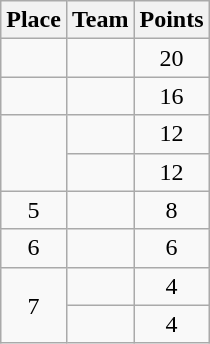<table class="wikitable" style="text-align:center; padding-bottom:0;">
<tr>
<th>Place</th>
<th style="text-align:left;">Team</th>
<th>Points</th>
</tr>
<tr>
<td></td>
<td align=left></td>
<td>20</td>
</tr>
<tr>
<td></td>
<td align=left></td>
<td>16</td>
</tr>
<tr>
<td rowspan=2></td>
<td align=left></td>
<td>12</td>
</tr>
<tr>
<td align=left></td>
<td>12</td>
</tr>
<tr>
<td>5</td>
<td align=left></td>
<td>8</td>
</tr>
<tr>
<td>6</td>
<td align=left></td>
<td>6</td>
</tr>
<tr>
<td rowspan=2>7</td>
<td align=left></td>
<td>4</td>
</tr>
<tr>
<td align=left></td>
<td>4</td>
</tr>
</table>
